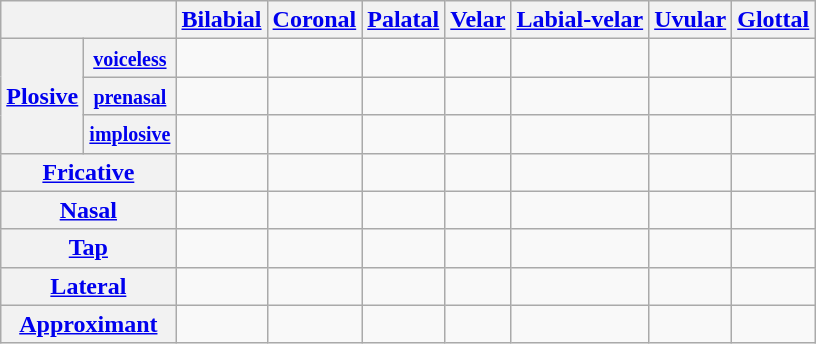<table class="wikitable" style="text-align:center;">
<tr>
<th colspan="2"></th>
<th><a href='#'>Bilabial</a></th>
<th><a href='#'>Coronal</a></th>
<th><a href='#'>Palatal</a></th>
<th><a href='#'>Velar</a></th>
<th><a href='#'>Labial-velar</a></th>
<th><a href='#'>Uvular</a></th>
<th><a href='#'>Glottal</a></th>
</tr>
<tr>
<th rowspan="3"><a href='#'>Plosive</a></th>
<th><small><a href='#'>voiceless</a></small></th>
<td></td>
<td></td>
<td></td>
<td></td>
<td></td>
<td></td>
<td></td>
</tr>
<tr>
<th><small><a href='#'>prenasal</a></small></th>
<td></td>
<td></td>
<td></td>
<td></td>
<td></td>
<td></td>
<td></td>
</tr>
<tr>
<th><small><a href='#'>implosive</a></small></th>
<td></td>
<td></td>
<td></td>
<td></td>
<td></td>
<td></td>
<td></td>
</tr>
<tr>
<th colspan="2"><a href='#'>Fricative</a></th>
<td></td>
<td></td>
<td></td>
<td></td>
<td></td>
<td></td>
<td></td>
</tr>
<tr>
<th colspan="2"><a href='#'>Nasal</a></th>
<td></td>
<td></td>
<td></td>
<td></td>
<td></td>
<td></td>
<td></td>
</tr>
<tr>
<th colspan="2"><a href='#'>Tap</a></th>
<td></td>
<td></td>
<td></td>
<td></td>
<td></td>
<td></td>
<td></td>
</tr>
<tr>
<th colspan="2"><a href='#'>Lateral</a></th>
<td></td>
<td></td>
<td></td>
<td></td>
<td></td>
<td></td>
<td></td>
</tr>
<tr>
<th colspan="2"><a href='#'>Approximant</a></th>
<td></td>
<td></td>
<td></td>
<td></td>
<td></td>
<td></td>
<td></td>
</tr>
</table>
